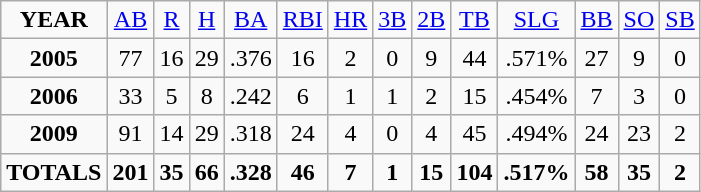<table class="wikitable">
<tr align=center>
<td><strong>YEAR</strong></td>
<td><a href='#'>AB</a></td>
<td><a href='#'>R</a></td>
<td><a href='#'>H</a></td>
<td><a href='#'>BA</a></td>
<td><a href='#'>RBI</a></td>
<td><a href='#'>HR</a></td>
<td><a href='#'>3B</a></td>
<td><a href='#'>2B</a></td>
<td><a href='#'>TB</a></td>
<td><a href='#'>SLG</a></td>
<td><a href='#'>BB</a></td>
<td><a href='#'>SO</a></td>
<td><a href='#'>SB</a></td>
</tr>
<tr align=center>
<td><strong>2005</strong></td>
<td>77</td>
<td>16</td>
<td>29</td>
<td>.376</td>
<td>16</td>
<td>2</td>
<td>0</td>
<td>9</td>
<td>44</td>
<td>.571%</td>
<td>27</td>
<td>9</td>
<td>0</td>
</tr>
<tr align=center>
<td><strong>2006</strong></td>
<td>33</td>
<td>5</td>
<td>8</td>
<td>.242</td>
<td>6</td>
<td>1</td>
<td>1</td>
<td>2</td>
<td>15</td>
<td>.454%</td>
<td>7</td>
<td>3</td>
<td>0</td>
</tr>
<tr align=center>
<td><strong>2009</strong></td>
<td>91</td>
<td>14</td>
<td>29</td>
<td>.318</td>
<td>24</td>
<td>4</td>
<td>0</td>
<td>4</td>
<td>45</td>
<td>.494%</td>
<td>24</td>
<td>23</td>
<td>2</td>
</tr>
<tr align=center>
<td><strong>TOTALS</strong></td>
<td><strong>201</strong></td>
<td><strong>35</strong></td>
<td><strong>66</strong></td>
<td><strong>.328</strong></td>
<td><strong>46</strong></td>
<td><strong>7</strong></td>
<td><strong>1</strong></td>
<td><strong>15</strong></td>
<td><strong>104</strong></td>
<td><strong>.517%</strong></td>
<td><strong>58</strong></td>
<td><strong>35</strong></td>
<td><strong>2</strong></td>
</tr>
</table>
